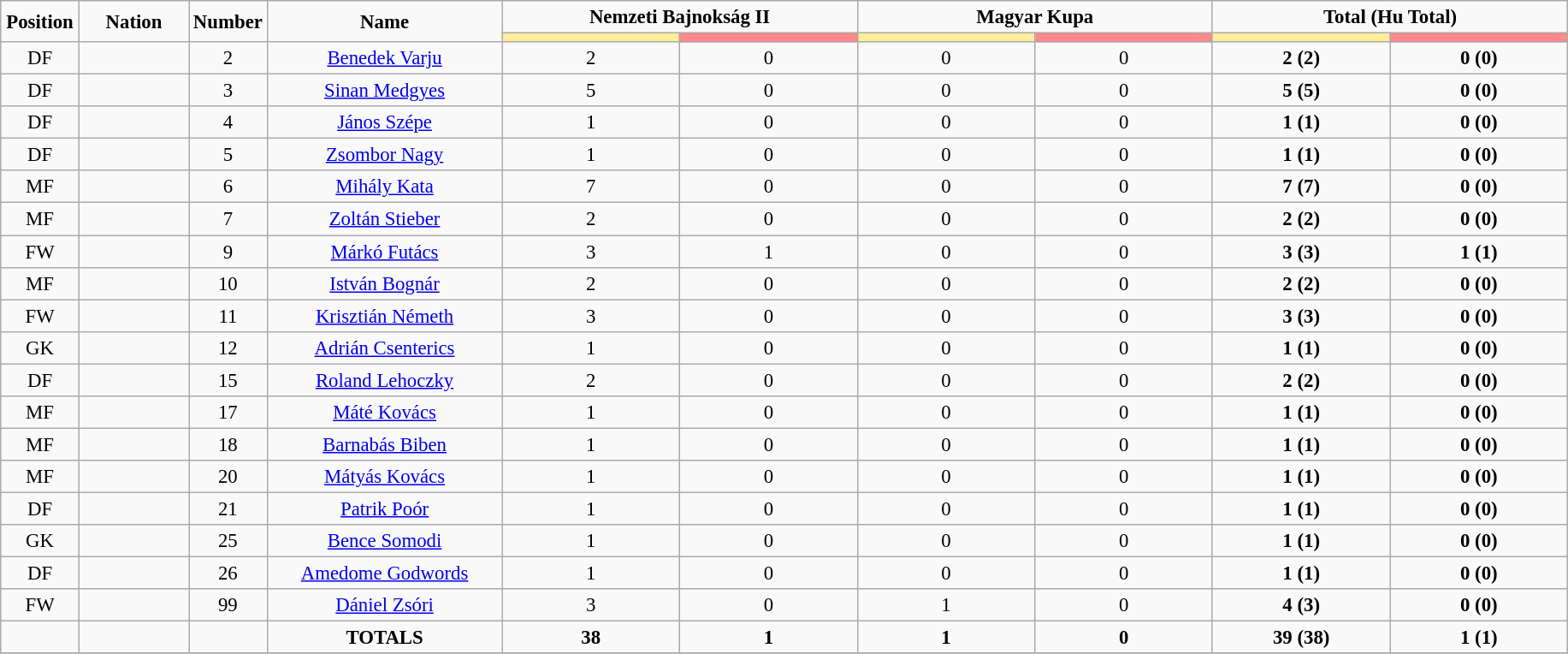<table class="wikitable" style="font-size: 95%; text-align: center;">
<tr>
<td rowspan="2" width="5%" align="center"><strong>Position</strong></td>
<td rowspan="2" width="7%" align="center"><strong>Nation</strong></td>
<td rowspan="2" width="5%" align="center"><strong>Number</strong></td>
<td rowspan="2" width="15%" align="center"><strong>Name</strong></td>
<td colspan="2" align="center"><strong>Nemzeti Bajnokság II</strong></td>
<td colspan="2" align="center"><strong>Magyar Kupa</strong></td>
<td colspan="2" align="center"><strong>Total (Hu Total)</strong></td>
</tr>
<tr>
<th width=60 style="background: #FFEE99"></th>
<th width=60 style="background: #FF8888"></th>
<th width=60 style="background: #FFEE99"></th>
<th width=60 style="background: #FF8888"></th>
<th width=60 style="background: #FFEE99"></th>
<th width=60 style="background: #FF8888"></th>
</tr>
<tr>
<td>DF</td>
<td></td>
<td>2</td>
<td><a href='#'>Benedek Varju</a></td>
<td>2</td>
<td>0</td>
<td>0</td>
<td>0</td>
<td><strong>2 (2)</strong></td>
<td><strong>0 (0)</strong></td>
</tr>
<tr>
<td>DF</td>
<td></td>
<td>3</td>
<td><a href='#'>Sinan Medgyes</a></td>
<td>5</td>
<td>0</td>
<td>0</td>
<td>0</td>
<td><strong>5 (5)</strong></td>
<td><strong>0 (0)</strong></td>
</tr>
<tr>
<td>DF</td>
<td></td>
<td>4</td>
<td><a href='#'>János Szépe</a></td>
<td>1</td>
<td>0</td>
<td>0</td>
<td>0</td>
<td><strong>1 (1)</strong></td>
<td><strong>0 (0)</strong></td>
</tr>
<tr>
<td>DF</td>
<td></td>
<td>5</td>
<td><a href='#'>Zsombor Nagy</a></td>
<td>1</td>
<td>0</td>
<td>0</td>
<td>0</td>
<td><strong>1 (1)</strong></td>
<td><strong>0 (0)</strong></td>
</tr>
<tr>
<td>MF</td>
<td></td>
<td>6</td>
<td><a href='#'>Mihály Kata</a></td>
<td>7</td>
<td>0</td>
<td>0</td>
<td>0</td>
<td><strong>7 (7)</strong></td>
<td><strong>0 (0)</strong></td>
</tr>
<tr>
<td>MF</td>
<td></td>
<td>7</td>
<td><a href='#'>Zoltán Stieber</a></td>
<td>2</td>
<td>0</td>
<td>0</td>
<td>0</td>
<td><strong>2 (2)</strong></td>
<td><strong>0 (0)</strong></td>
</tr>
<tr>
<td>FW</td>
<td></td>
<td>9</td>
<td><a href='#'>Márkó Futács</a></td>
<td>3</td>
<td>1</td>
<td>0</td>
<td>0</td>
<td><strong>3 (3)</strong></td>
<td><strong>1 (1)</strong></td>
</tr>
<tr>
<td>MF</td>
<td></td>
<td>10</td>
<td><a href='#'>István Bognár</a></td>
<td>2</td>
<td>0</td>
<td>0</td>
<td>0</td>
<td><strong>2 (2)</strong></td>
<td><strong>0 (0)</strong></td>
</tr>
<tr>
<td>FW</td>
<td></td>
<td>11</td>
<td><a href='#'>Krisztián Németh</a></td>
<td>3</td>
<td>0</td>
<td>0</td>
<td>0</td>
<td><strong>3 (3)</strong></td>
<td><strong>0 (0)</strong></td>
</tr>
<tr>
<td>GK</td>
<td></td>
<td>12</td>
<td><a href='#'>Adrián Csenterics</a></td>
<td>1</td>
<td>0</td>
<td>0</td>
<td>0</td>
<td><strong>1 (1)</strong></td>
<td><strong>0 (0)</strong></td>
</tr>
<tr>
<td>DF</td>
<td></td>
<td>15</td>
<td><a href='#'>Roland Lehoczky</a></td>
<td>2</td>
<td>0</td>
<td>0</td>
<td>0</td>
<td><strong>2 (2)</strong></td>
<td><strong>0 (0)</strong></td>
</tr>
<tr>
<td>MF</td>
<td></td>
<td>17</td>
<td><a href='#'>Máté Kovács</a></td>
<td>1</td>
<td>0</td>
<td>0</td>
<td>0</td>
<td><strong>1 (1)</strong></td>
<td><strong>0 (0)</strong></td>
</tr>
<tr>
<td>MF</td>
<td></td>
<td>18</td>
<td><a href='#'>Barnabás Biben</a></td>
<td>1</td>
<td>0</td>
<td>0</td>
<td>0</td>
<td><strong>1 (1)</strong></td>
<td><strong>0 (0)</strong></td>
</tr>
<tr>
<td>MF</td>
<td></td>
<td>20</td>
<td><a href='#'>Mátyás Kovács</a></td>
<td>1</td>
<td>0</td>
<td>0</td>
<td>0</td>
<td><strong>1 (1)</strong></td>
<td><strong>0 (0)</strong></td>
</tr>
<tr>
<td>DF</td>
<td></td>
<td>21</td>
<td><a href='#'>Patrik Poór</a></td>
<td>1</td>
<td>0</td>
<td>0</td>
<td>0</td>
<td><strong>1 (1)</strong></td>
<td><strong>0 (0)</strong></td>
</tr>
<tr>
<td>GK</td>
<td></td>
<td>25</td>
<td><a href='#'>Bence Somodi</a></td>
<td>1</td>
<td>0</td>
<td>0</td>
<td>0</td>
<td><strong>1 (1)</strong></td>
<td><strong>0 (0)</strong></td>
</tr>
<tr>
<td>DF</td>
<td></td>
<td>26</td>
<td><a href='#'>Amedome Godwords</a></td>
<td>1</td>
<td>0</td>
<td>0</td>
<td>0</td>
<td><strong>1 (1)</strong></td>
<td><strong>0 (0)</strong></td>
</tr>
<tr>
<td>FW</td>
<td></td>
<td>99</td>
<td><a href='#'>Dániel Zsóri</a></td>
<td>3</td>
<td>0</td>
<td>1</td>
<td>0</td>
<td><strong>4 (3)</strong></td>
<td><strong>0 (0)</strong></td>
</tr>
<tr>
<td></td>
<td></td>
<td></td>
<td><strong>TOTALS</strong></td>
<td><strong>38</strong></td>
<td><strong>1</strong></td>
<td><strong>1</strong></td>
<td><strong>0</strong></td>
<td><strong>39 (38)</strong></td>
<td><strong>1 (1)</strong></td>
</tr>
<tr>
</tr>
</table>
